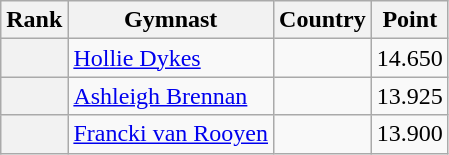<table class="wikitable sortable">
<tr>
<th>Rank</th>
<th>Gymnast</th>
<th>Country</th>
<th>Point</th>
</tr>
<tr>
<th></th>
<td><a href='#'>Hollie Dykes</a></td>
<td></td>
<td>14.650</td>
</tr>
<tr>
<th></th>
<td><a href='#'>Ashleigh Brennan</a></td>
<td></td>
<td>13.925</td>
</tr>
<tr>
<th></th>
<td><a href='#'>Francki van Rooyen</a></td>
<td></td>
<td>13.900</td>
</tr>
</table>
